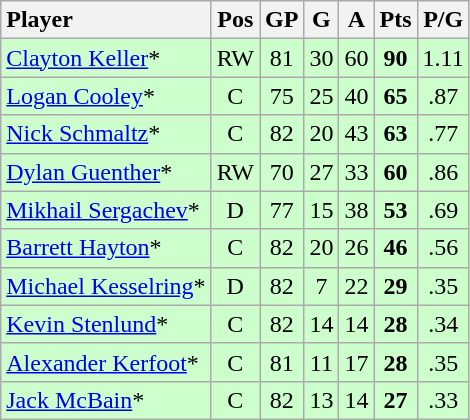<table class="wikitable" style="text-align:center;">
<tr>
<th style="text-align:left;">Player</th>
<th>Pos</th>
<th>GP</th>
<th>G</th>
<th>A</th>
<th>Pts</th>
<th>P/G</th>
</tr>
<tr style="background:#cfc;">
<td style="text-align:left;"><a href='#'>Clayton Keller</a>*</td>
<td>RW</td>
<td>81</td>
<td>30</td>
<td>60</td>
<td><strong>90</strong></td>
<td>1.11</td>
</tr>
<tr style="background:#cfc;">
<td style="text-align:left;"><a href='#'>Logan Cooley</a>*</td>
<td>C</td>
<td>75</td>
<td>25</td>
<td>40</td>
<td><strong>65</strong></td>
<td>.87</td>
</tr>
<tr style="background:#cfc;">
<td style="text-align:left;"><a href='#'>Nick Schmaltz</a>*</td>
<td>C</td>
<td>82</td>
<td>20</td>
<td>43</td>
<td><strong>63</strong></td>
<td>.77</td>
</tr>
<tr style="background:#cfc;">
<td style="text-align:left;"><a href='#'>Dylan Guenther</a>*</td>
<td>RW</td>
<td>70</td>
<td>27</td>
<td>33</td>
<td><strong>60</strong></td>
<td>.86</td>
</tr>
<tr style="background:#cfc;">
<td style="text-align:left;"><a href='#'>Mikhail Sergachev</a>*</td>
<td>D</td>
<td>77</td>
<td>15</td>
<td>38</td>
<td><strong>53</strong></td>
<td>.69</td>
</tr>
<tr style="background:#cfc;">
<td style="text-align:left;"><a href='#'>Barrett Hayton</a>*</td>
<td>C</td>
<td>82</td>
<td>20</td>
<td>26</td>
<td><strong>46</strong></td>
<td>.56</td>
</tr>
<tr style="background:#cfc;">
<td style="text-align:left;"><a href='#'>Michael Kesselring</a>*</td>
<td>D</td>
<td>82</td>
<td>7</td>
<td>22</td>
<td><strong>29</strong></td>
<td>.35</td>
</tr>
<tr style="background:#cfc;">
<td style="text-align:left;"><a href='#'>Kevin Stenlund</a>*</td>
<td>C</td>
<td>82</td>
<td>14</td>
<td>14</td>
<td><strong>28</strong></td>
<td>.34</td>
</tr>
<tr style="background:#cfc;">
<td style="text-align:left;"><a href='#'>Alexander Kerfoot</a>*</td>
<td>C</td>
<td>81</td>
<td>11</td>
<td>17</td>
<td><strong>28</strong></td>
<td>.35</td>
</tr>
<tr style="background:#cfc;">
<td style="text-align:left;"><a href='#'>Jack McBain</a>*</td>
<td>C</td>
<td>82</td>
<td>13</td>
<td>14</td>
<td><strong>27</strong></td>
<td>.33</td>
</tr>
</table>
